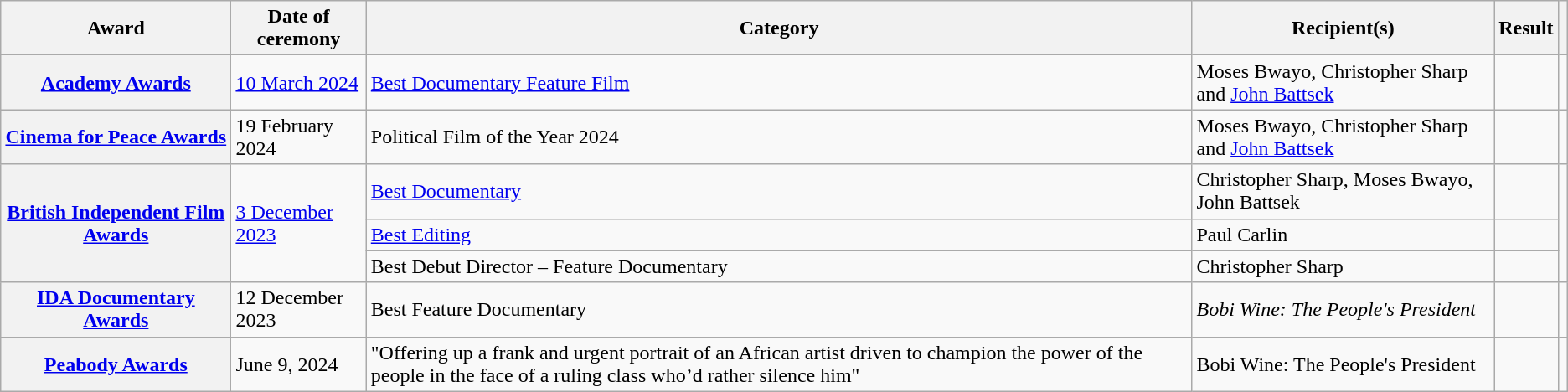<table class="wikitable sortable plainrowheaders">
<tr>
<th scope="col">Award</th>
<th scope="col">Date of ceremony</th>
<th scope="col">Category</th>
<th scope="col">Recipient(s)</th>
<th scope="col">Result</th>
<th scope="col" class="unsortable"></th>
</tr>
<tr>
<th scope="row"><a href='#'>Academy Awards</a></th>
<td><a href='#'>10 March 2024</a></td>
<td><a href='#'>Best Documentary Feature Film</a></td>
<td>Moses Bwayo, Christopher Sharp and <a href='#'>John Battsek</a></td>
<td></td>
<td align="center"></td>
</tr>
<tr>
<th scope="row"><a href='#'>Cinema for Peace Awards</a></th>
<td>19 February 2024</td>
<td>Political Film of the Year 2024</td>
<td>Moses Bwayo, Christopher Sharp and <a href='#'>John Battsek</a></td>
<td></td>
<td></td>
</tr>
<tr>
<th scope="row" rowspan="3"><a href='#'>British Independent Film Awards</a></th>
<td rowspan="3"><a href='#'>3 December 2023</a></td>
<td><a href='#'>Best Documentary</a></td>
<td>Christopher Sharp, Moses Bwayo, John Battsek</td>
<td></td>
<td rowspan="3" align="center"></td>
</tr>
<tr>
<td><a href='#'>Best Editing</a></td>
<td>Paul Carlin</td>
<td></td>
</tr>
<tr>
<td>Best Debut Director – Feature Documentary</td>
<td>Christopher Sharp</td>
<td></td>
</tr>
<tr>
<th scope="row"><a href='#'>IDA Documentary Awards</a></th>
<td>12 December 2023</td>
<td>Best Feature Documentary</td>
<td><em>Bobi Wine: The People's President</em></td>
<td></td>
<td align="center"></td>
</tr>
<tr>
<th scope="row"><a href='#'>Peabody Awards</a></th>
<td>June 9, 2024</td>
<td>"Offering up a frank and urgent portrait of an African artist driven to champion the power of the people in the face of a ruling class who’d rather silence him"</td>
<td>Bobi Wine: The People's President</td>
<td></td>
<td align="center"></td>
</tr>
</table>
